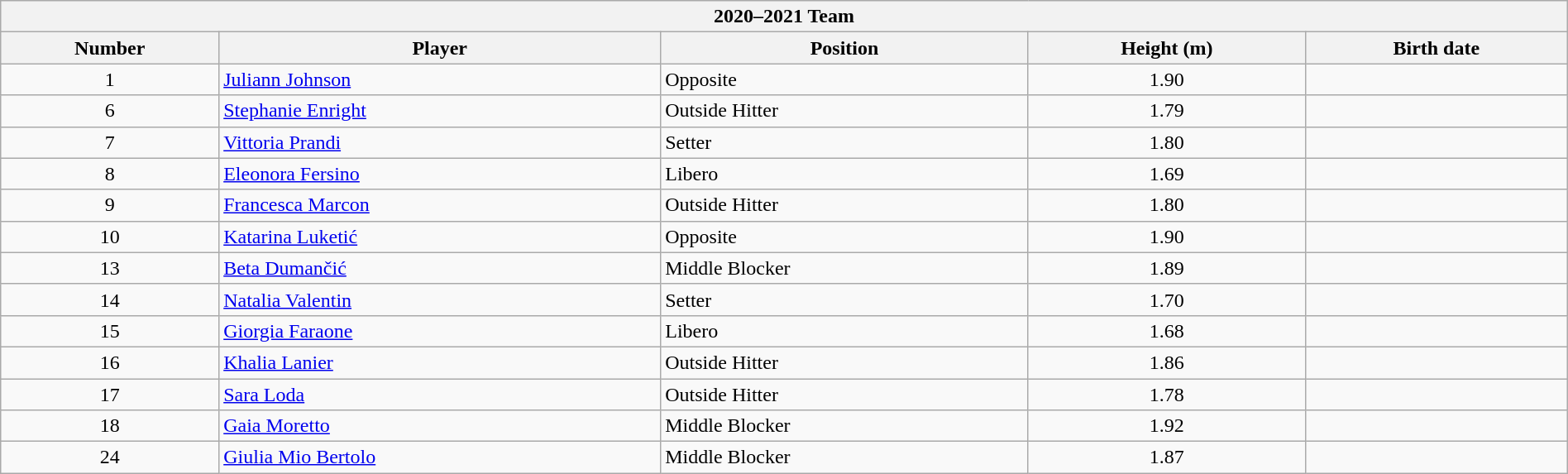<table class="wikitable" style="width:100%;">
<tr>
<th colspan=5><strong>2020–2021 Team</strong></th>
</tr>
<tr>
<th>Number</th>
<th>Player</th>
<th>Position</th>
<th>Height (m)</th>
<th>Birth date</th>
</tr>
<tr>
<td align=center>1</td>
<td> <a href='#'>Juliann Johnson</a></td>
<td>Opposite</td>
<td align=center>1.90</td>
<td></td>
</tr>
<tr>
<td align=center>6</td>
<td> <a href='#'>Stephanie Enright</a></td>
<td>Outside Hitter</td>
<td align=center>1.79</td>
<td></td>
</tr>
<tr>
<td align=center>7</td>
<td> <a href='#'>Vittoria Prandi</a></td>
<td>Setter</td>
<td align=center>1.80</td>
<td></td>
</tr>
<tr>
<td align=center>8</td>
<td> <a href='#'>Eleonora Fersino</a></td>
<td>Libero</td>
<td align=center>1.69</td>
<td></td>
</tr>
<tr>
<td align=center>9</td>
<td> <a href='#'>Francesca Marcon</a></td>
<td>Outside Hitter</td>
<td align=center>1.80</td>
<td></td>
</tr>
<tr>
<td align=center>10</td>
<td> <a href='#'>Katarina Luketić</a></td>
<td>Opposite</td>
<td align=center>1.90</td>
<td></td>
</tr>
<tr>
<td align=center>13</td>
<td> <a href='#'>Beta Dumančić</a></td>
<td>Middle Blocker</td>
<td align=center>1.89</td>
<td></td>
</tr>
<tr>
<td align=center>14</td>
<td> <a href='#'>Natalia Valentin</a></td>
<td>Setter</td>
<td align=center>1.70</td>
<td></td>
</tr>
<tr>
<td align=center>15</td>
<td> <a href='#'>Giorgia Faraone</a></td>
<td>Libero</td>
<td align=center>1.68</td>
<td></td>
</tr>
<tr>
<td align=center>16</td>
<td> <a href='#'>Khalia Lanier</a></td>
<td>Outside Hitter</td>
<td align=center>1.86</td>
<td></td>
</tr>
<tr>
<td align=center>17</td>
<td> <a href='#'>Sara Loda</a></td>
<td>Outside Hitter</td>
<td align=center>1.78</td>
<td></td>
</tr>
<tr>
<td align=center>18</td>
<td> <a href='#'>Gaia Moretto</a></td>
<td>Middle Blocker</td>
<td align=center>1.92</td>
<td></td>
</tr>
<tr>
<td align=center>24</td>
<td> <a href='#'>Giulia Mio Bertolo</a></td>
<td>Middle Blocker</td>
<td align=center>1.87</td>
<td></td>
</tr>
</table>
